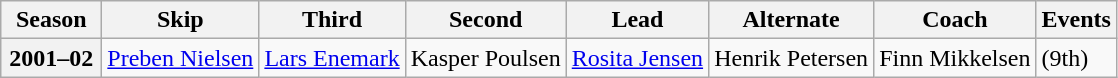<table class="wikitable">
<tr>
<th scope="col" width=60>Season</th>
<th scope="col">Skip</th>
<th scope="col">Third</th>
<th scope="col">Second</th>
<th scope="col">Lead</th>
<th scope="col">Alternate</th>
<th scope="col">Coach</th>
<th scope="col">Events</th>
</tr>
<tr>
<th scope="row">2001–02</th>
<td><a href='#'>Preben Nielsen</a></td>
<td><a href='#'>Lars Enemark</a></td>
<td>Kasper Poulsen</td>
<td><a href='#'>Rosita Jensen</a></td>
<td>Henrik Petersen</td>
<td>Finn Mikkelsen</td>
<td> (9th)</td>
</tr>
</table>
